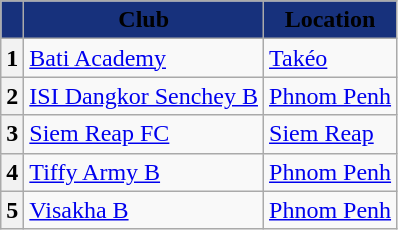<table class="wikitable sortable" style="text-align:left">
<tr>
<th style="background:#17317c;"></th>
<th style="background:#17317c;"><span>Club</span></th>
<th style="background:#17317c;"><span>Location</span></th>
</tr>
<tr>
<th>1</th>
<td><a href='#'>Bati Academy</a></td>
<td><a href='#'>Takéo</a></td>
</tr>
<tr>
<th>2</th>
<td><a href='#'>ISI Dangkor Senchey B</a></td>
<td><a href='#'>Phnom Penh</a></td>
</tr>
<tr>
<th>3</th>
<td><a href='#'>Siem Reap FC</a></td>
<td><a href='#'>Siem Reap</a></td>
</tr>
<tr>
<th>4</th>
<td><a href='#'>Tiffy Army B</a></td>
<td><a href='#'>Phnom Penh</a></td>
</tr>
<tr>
<th>5</th>
<td><a href='#'>Visakha B</a></td>
<td><a href='#'>Phnom Penh</a></td>
</tr>
</table>
